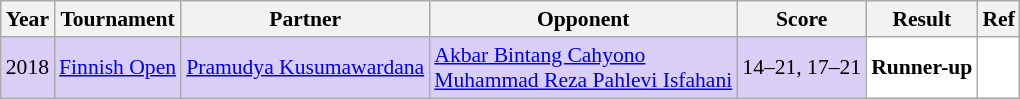<table class="sortable wikitable" style="font-size: 90%;">
<tr>
<th>Year</th>
<th>Tournament</th>
<th>Partner</th>
<th>Opponent</th>
<th>Score</th>
<th>Result</th>
<th>Ref</th>
</tr>
<tr style="background:#D8CEF6">
<td align="center">2018</td>
<td align="left"><a href='#'>Finnish Open</a></td>
<td align="left"> <a href='#'>Pramudya Kusumawardana</a></td>
<td align="left"> <a href='#'>Akbar Bintang Cahyono</a><br> <a href='#'>Muhammad Reza Pahlevi Isfahani</a></td>
<td align="left">14–21, 17–21</td>
<td style="text-align:left; background:white"> <strong>Runner-up</strong></td>
<td style="text-align:center; background:white"></td>
</tr>
</table>
